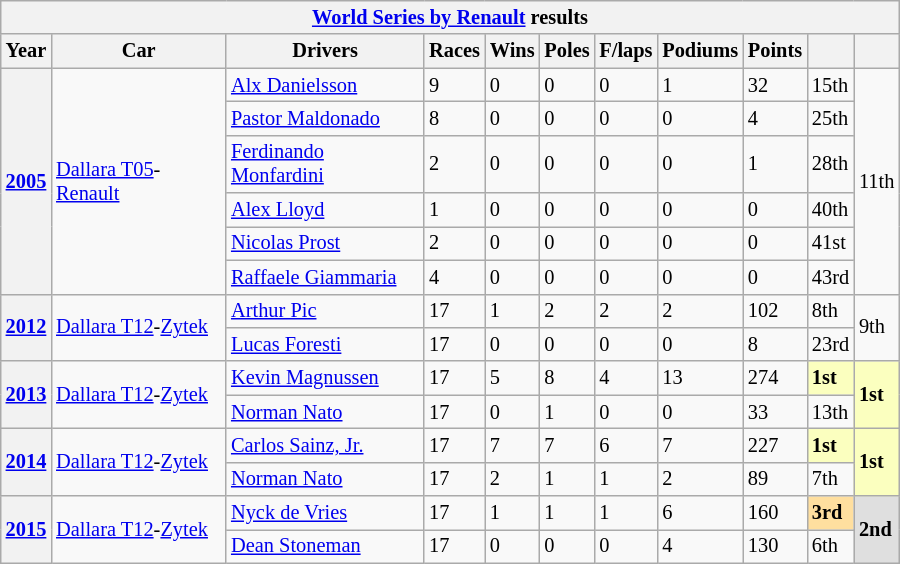<table class="wikitable" style="font-size:85%; width:600px">
<tr>
<th colspan=11><a href='#'>World Series by Renault</a> results</th>
</tr>
<tr>
<th>Year</th>
<th>Car</th>
<th>Drivers</th>
<th>Races</th>
<th>Wins</th>
<th>Poles</th>
<th>F/laps</th>
<th>Podiums</th>
<th>Points</th>
<th></th>
<th></th>
</tr>
<tr>
<th rowspan=6><a href='#'>2005</a></th>
<td rowspan=6><a href='#'>Dallara T05</a>-<a href='#'>Renault</a></td>
<td> <a href='#'>Alx Danielsson</a></td>
<td>9</td>
<td>0</td>
<td>0</td>
<td>0</td>
<td>1</td>
<td>32</td>
<td>15th</td>
<td rowspan=6>11th</td>
</tr>
<tr>
<td> <a href='#'>Pastor Maldonado</a></td>
<td>8</td>
<td>0</td>
<td>0</td>
<td>0</td>
<td>0</td>
<td>4</td>
<td>25th</td>
</tr>
<tr>
<td> <a href='#'>Ferdinando Monfardini</a></td>
<td>2</td>
<td>0</td>
<td>0</td>
<td>0</td>
<td>0</td>
<td>1</td>
<td>28th</td>
</tr>
<tr>
<td> <a href='#'>Alex Lloyd</a></td>
<td>1</td>
<td>0</td>
<td>0</td>
<td>0</td>
<td>0</td>
<td>0</td>
<td>40th</td>
</tr>
<tr>
<td> <a href='#'>Nicolas Prost</a></td>
<td>2</td>
<td>0</td>
<td>0</td>
<td>0</td>
<td>0</td>
<td>0</td>
<td>41st</td>
</tr>
<tr>
<td> <a href='#'>Raffaele Giammaria</a></td>
<td>4</td>
<td>0</td>
<td>0</td>
<td>0</td>
<td>0</td>
<td>0</td>
<td>43rd</td>
</tr>
<tr>
<th rowspan=2><a href='#'>2012</a></th>
<td rowspan=2><a href='#'>Dallara T12</a>-<a href='#'>Zytek</a></td>
<td> <a href='#'>Arthur Pic</a></td>
<td>17</td>
<td>1</td>
<td>2</td>
<td>2</td>
<td>2</td>
<td>102</td>
<td>8th</td>
<td rowspan=2>9th</td>
</tr>
<tr>
<td> <a href='#'>Lucas Foresti</a></td>
<td>17</td>
<td>0</td>
<td>0</td>
<td>0</td>
<td>0</td>
<td>8</td>
<td>23rd</td>
</tr>
<tr>
<th rowspan=2><a href='#'>2013</a></th>
<td rowspan=2><a href='#'>Dallara T12</a>-<a href='#'>Zytek</a></td>
<td> <a href='#'>Kevin Magnussen</a></td>
<td>17</td>
<td>5</td>
<td>8</td>
<td>4</td>
<td>13</td>
<td>274</td>
<td style="background:#FBFFBF;"><strong>1st</strong></td>
<td rowspan=2 style="background:#FBFFBF;"><strong>1st</strong></td>
</tr>
<tr>
<td> <a href='#'>Norman Nato</a></td>
<td>17</td>
<td>0</td>
<td>1</td>
<td>0</td>
<td>0</td>
<td>33</td>
<td>13th</td>
</tr>
<tr>
<th rowspan=2><a href='#'>2014</a></th>
<td rowspan=2><a href='#'>Dallara T12</a>-<a href='#'>Zytek</a></td>
<td> <a href='#'>Carlos Sainz, Jr.</a></td>
<td>17</td>
<td>7</td>
<td>7</td>
<td>6</td>
<td>7</td>
<td>227</td>
<td style="background:#FBFFBF;"><strong>1st</strong></td>
<td rowspan=2 style="background:#FBFFBF;"><strong>1st</strong></td>
</tr>
<tr>
<td> <a href='#'>Norman Nato</a></td>
<td>17</td>
<td>2</td>
<td>1</td>
<td>1</td>
<td>2</td>
<td>89</td>
<td>7th</td>
</tr>
<tr>
<th rowspan=2><a href='#'>2015</a></th>
<td rowspan=2><a href='#'>Dallara T12</a>-<a href='#'>Zytek</a></td>
<td> <a href='#'>Nyck de Vries</a></td>
<td>17</td>
<td>1</td>
<td>1</td>
<td>1</td>
<td>6</td>
<td>160</td>
<td style="background:#FFDF9F;"><strong>3rd</strong></td>
<td rowspan=2 style="background:#DFDFDF;"><strong>2nd</strong></td>
</tr>
<tr>
<td> <a href='#'>Dean Stoneman</a></td>
<td>17</td>
<td>0</td>
<td>0</td>
<td>0</td>
<td>4</td>
<td>130</td>
<td>6th</td>
</tr>
</table>
